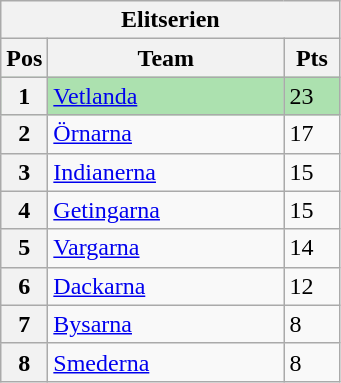<table class="wikitable">
<tr>
<th colspan="3">Elitserien</th>
</tr>
<tr>
<th width=20>Pos</th>
<th width=150>Team</th>
<th width=30>Pts</th>
</tr>
<tr style="background:#ACE1AF;">
<th>1</th>
<td><a href='#'>Vetlanda</a></td>
<td>23</td>
</tr>
<tr>
<th>2</th>
<td><a href='#'>Örnarna</a></td>
<td>17</td>
</tr>
<tr>
<th>3</th>
<td><a href='#'>Indianerna</a></td>
<td>15</td>
</tr>
<tr>
<th>4</th>
<td><a href='#'>Getingarna</a></td>
<td>15</td>
</tr>
<tr>
<th>5</th>
<td><a href='#'>Vargarna</a></td>
<td>14</td>
</tr>
<tr>
<th>6</th>
<td><a href='#'>Dackarna</a></td>
<td>12</td>
</tr>
<tr>
<th>7</th>
<td><a href='#'>Bysarna</a></td>
<td>8</td>
</tr>
<tr>
<th>8</th>
<td><a href='#'>Smederna</a></td>
<td>8</td>
</tr>
</table>
